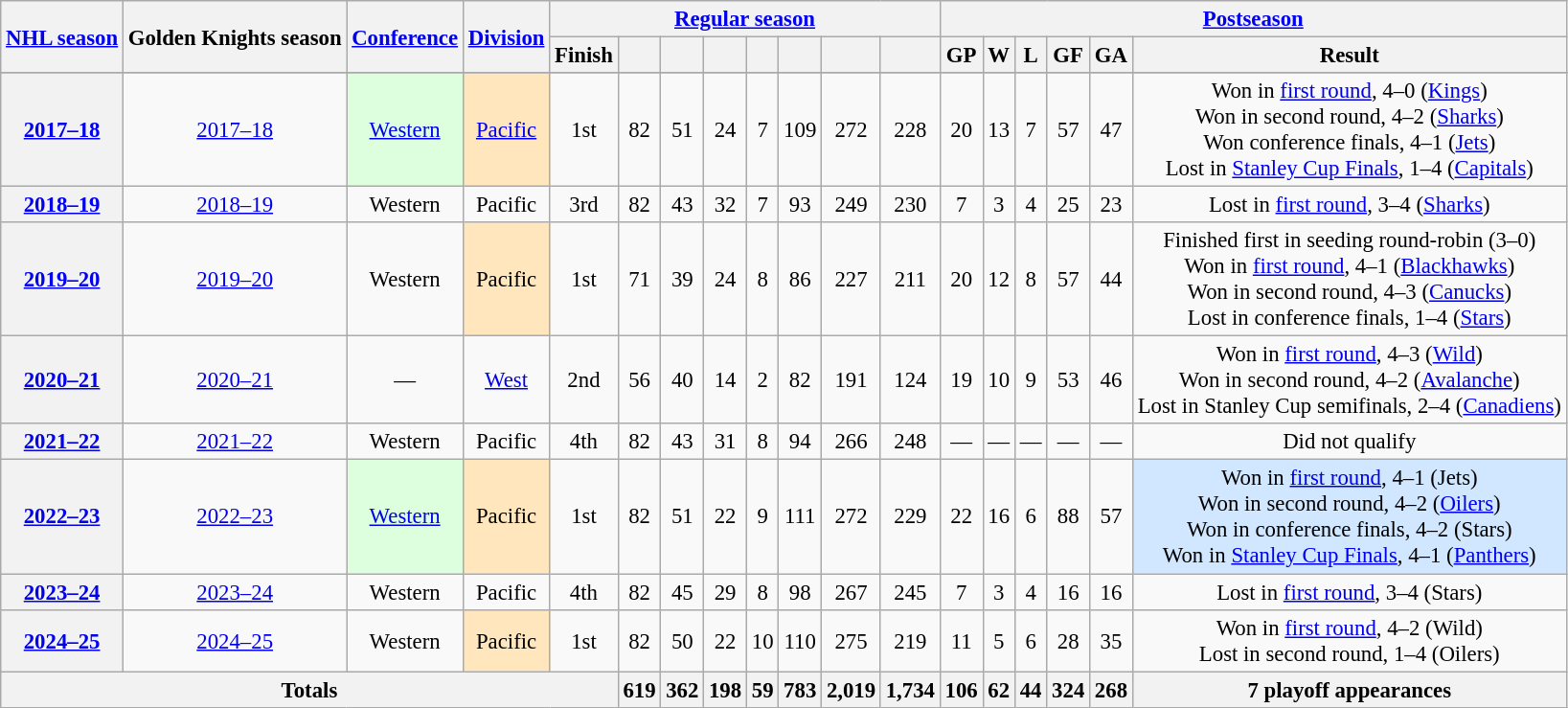<table class="wikitable" style="text-align:center; font-size: 95%">
<tr>
<th scope="colgroup" rowspan="2"><a href='#'>NHL season</a></th>
<th scope="colgroup" rowspan="2">Golden Knights season</th>
<th scope="colgroup" rowspan="2"><a href='#'>Conference</a></th>
<th scope="colgroup" rowspan="2"><a href='#'>Division</a></th>
<th scope="colgroup" colspan="8"><a href='#'>Regular season</a></th>
<th scope="colgroup" colspan="6"><a href='#'>Postseason</a></th>
</tr>
<tr>
<th scope="col">Finish</th>
<th scope="col"></th>
<th scope="col"></th>
<th scope="col"></th>
<th scope="col"></th>
<th scope="col"></th>
<th scope="col"></th>
<th scope="col"></th>
<th scope="col">GP</th>
<th scope="col">W</th>
<th scope="col">L</th>
<th scope="col">GF</th>
<th scope="col">GA</th>
<th scope="col">Result</th>
</tr>
<tr>
</tr>
<tr>
<th scope="row"><a href='#'>2017–18</a></th>
<td><a href='#'>2017–18</a></td>
<td bgcolor="#DDFFDD"><a href='#'>Western</a></td>
<td style="background: #FFE6BD;"><a href='#'>Pacific</a></td>
<td>1st</td>
<td>82</td>
<td>51</td>
<td>24</td>
<td>7</td>
<td>109</td>
<td>272</td>
<td>228</td>
<td>20</td>
<td>13</td>
<td>7</td>
<td>57</td>
<td>47</td>
<td>Won in <a href='#'>first round</a>, 4–0 (<a href='#'>Kings</a>)<br>Won in second round, 4–2 (<a href='#'>Sharks</a>)<br>Won conference finals, 4–1 (<a href='#'>Jets</a>)<br>Lost in <a href='#'>Stanley Cup Finals</a>, 1–4 (<a href='#'>Capitals</a>)</td>
</tr>
<tr>
<th scope="row"><a href='#'>2018–19</a></th>
<td><a href='#'>2018–19</a></td>
<td>Western</td>
<td>Pacific</td>
<td>3rd</td>
<td>82</td>
<td>43</td>
<td>32</td>
<td>7</td>
<td>93</td>
<td>249</td>
<td>230</td>
<td>7</td>
<td>3</td>
<td>4</td>
<td>25</td>
<td>23</td>
<td>Lost in <a href='#'>first round</a>, 3–4 (<a href='#'>Sharks</a>)</td>
</tr>
<tr>
<th scope="row"><a href='#'>2019–20</a></th>
<td><a href='#'>2019–20</a></td>
<td>Western</td>
<td style="background: #FFE6BD;">Pacific</td>
<td>1st</td>
<td>71</td>
<td>39</td>
<td>24</td>
<td>8</td>
<td>86</td>
<td>227</td>
<td>211</td>
<td>20</td>
<td>12</td>
<td>8</td>
<td>57</td>
<td>44</td>
<td>Finished first in seeding round-robin (3–0)<br>Won in <a href='#'>first round</a>, 4–1 (<a href='#'>Blackhawks</a>)<br>Won in second round, 4–3 (<a href='#'>Canucks</a>)<br>Lost in conference finals, 1–4 (<a href='#'>Stars</a>)</td>
</tr>
<tr>
<th scope="row"><a href='#'>2020–21</a></th>
<td><a href='#'>2020–21</a></td>
<td>—</td>
<td><a href='#'>West</a></td>
<td>2nd</td>
<td>56</td>
<td>40</td>
<td>14</td>
<td>2</td>
<td>82</td>
<td>191</td>
<td>124</td>
<td>19</td>
<td>10</td>
<td>9</td>
<td>53</td>
<td>46</td>
<td>Won in <a href='#'>first round</a>, 4–3 (<a href='#'>Wild</a>)<br>Won in second round, 4–2 (<a href='#'>Avalanche</a>)<br>Lost in Stanley Cup semifinals, 2–4 (<a href='#'>Canadiens</a>)</td>
</tr>
<tr>
<th scope="row"><a href='#'>2021–22</a></th>
<td><a href='#'>2021–22</a></td>
<td>Western</td>
<td>Pacific</td>
<td>4th</td>
<td>82</td>
<td>43</td>
<td>31</td>
<td>8</td>
<td>94</td>
<td>266</td>
<td>248</td>
<td>—</td>
<td>—</td>
<td>—</td>
<td>—</td>
<td>—</td>
<td>Did not qualify</td>
</tr>
<tr>
<th scope="row"><a href='#'>2022–23</a></th>
<td><a href='#'>2022–23</a></td>
<td bgcolor="#DDFFDD"><a href='#'>Western</a></td>
<td style="background: #FFE6BD;">Pacific</td>
<td>1st</td>
<td>82</td>
<td>51</td>
<td>22</td>
<td>9</td>
<td>111</td>
<td>272</td>
<td>229</td>
<td>22</td>
<td>16</td>
<td>6</td>
<td>88</td>
<td>57</td>
<td style="background: #D0E7FF;">Won in <a href='#'>first round</a>, 4–1 (Jets)<br>Won in second round, 4–2 (<a href='#'>Oilers</a>)<br>Won in conference finals, 4–2 (Stars)<br>Won in <a href='#'>Stanley Cup Finals</a>, 4–1 (<a href='#'>Panthers</a>)</td>
</tr>
<tr>
<th scope="row"><a href='#'>2023–24</a></th>
<td><a href='#'>2023–24</a></td>
<td>Western</td>
<td>Pacific</td>
<td>4th</td>
<td>82</td>
<td>45</td>
<td>29</td>
<td>8</td>
<td>98</td>
<td>267</td>
<td>245</td>
<td>7</td>
<td>3</td>
<td>4</td>
<td>16</td>
<td>16</td>
<td>Lost in <a href='#'>first round</a>, 3–4 (Stars)</td>
</tr>
<tr>
<th scope="row"><a href='#'>2024–25</a></th>
<td><a href='#'>2024–25</a></td>
<td>Western</td>
<td style="background: #FFE6BD;">Pacific</td>
<td>1st</td>
<td>82</td>
<td>50</td>
<td>22</td>
<td>10</td>
<td>110</td>
<td>275</td>
<td>219</td>
<td>11</td>
<td>5</td>
<td>6</td>
<td>28</td>
<td>35</td>
<td>Won in <a href='#'>first round</a>, 4–2 (Wild)<br> Lost in second round, 1–4 (Oilers)</td>
</tr>
<tr>
<th scope="row" colspan="5">Totals</th>
<th>619</th>
<th>362</th>
<th>198</th>
<th>59</th>
<th>783</th>
<th>2,019</th>
<th>1,734</th>
<th>106</th>
<th>62</th>
<th>44</th>
<th>324</th>
<th>268</th>
<th>7 playoff appearances</th>
</tr>
</table>
